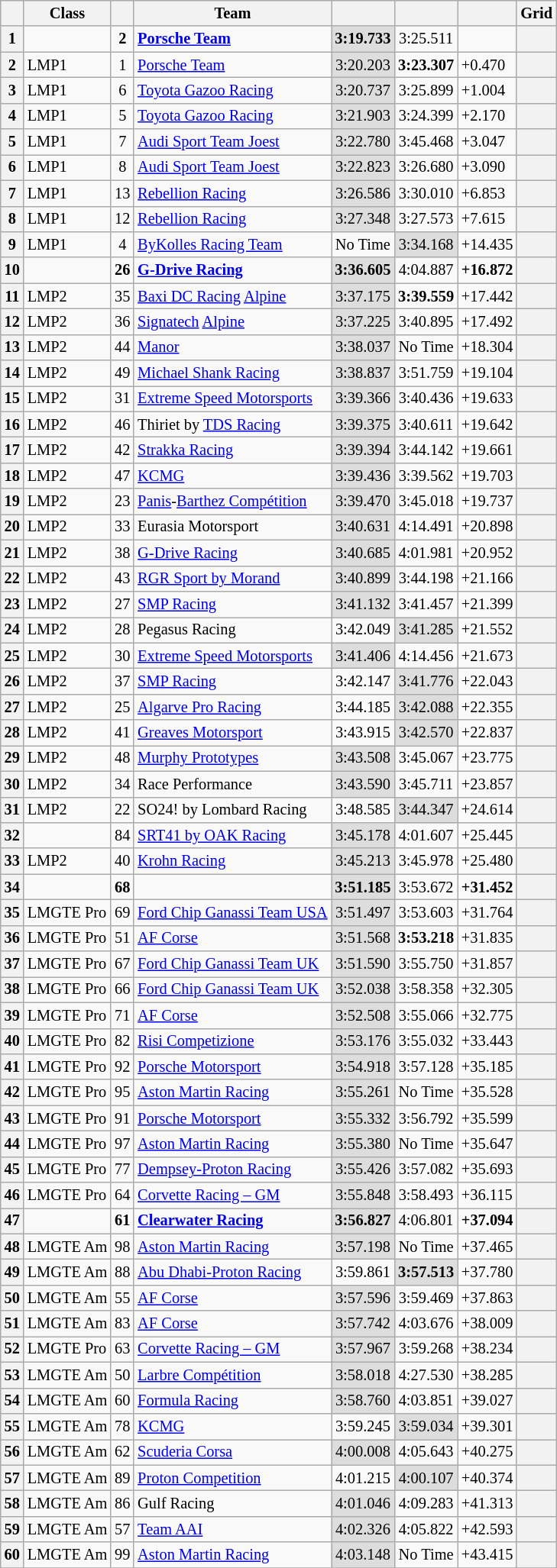<table class="wikitable sortable" style="font-size: 85%;">
<tr>
<th scope=col></th>
<th scope=col>Class</th>
<th scope=col></th>
<th scope=col>Team</th>
<th scope=col></th>
<th scope=col></th>
<th scope=col></th>
<th scope=col>Grid</th>
</tr>
<tr>
<th scope=row>1</th>
<td></td>
<td align="center"><strong>2</strong></td>
<td><strong><a href='#'>Porsche Team</a></strong></td>
<td align="center" style="background:#ddd;"><strong>3:19.733</strong></td>
<td align="center">3:25.511</td>
<td></td>
<th></th>
</tr>
<tr>
<th scope=row>2</th>
<td>LMP1</td>
<td align="center">1</td>
<td><a href='#'>Porsche Team</a></td>
<td align="center" style="background:#ddd;">3:20.203</td>
<td align="center"><strong>3:23.307</strong></td>
<td>+0.470</td>
<th></th>
</tr>
<tr>
<th scope=row>3</th>
<td>LMP1</td>
<td align="center">6</td>
<td><a href='#'>Toyota Gazoo Racing</a></td>
<td align="center" style="background:#ddd;">3:20.737</td>
<td align="center">3:25.899</td>
<td>+1.004</td>
<th></th>
</tr>
<tr>
<th scope=row>4</th>
<td>LMP1</td>
<td align="center">5</td>
<td><a href='#'>Toyota Gazoo Racing</a></td>
<td align="center" style="background:#ddd;">3:21.903</td>
<td align="center">3:24.399</td>
<td>+2.170</td>
<th></th>
</tr>
<tr>
<th scope=row>5</th>
<td>LMP1</td>
<td align="center">7</td>
<td><a href='#'>Audi Sport Team Joest</a></td>
<td align="center" style="background:#ddd;">3:22.780</td>
<td align="center">3:45.468</td>
<td>+3.047</td>
<th></th>
</tr>
<tr>
<th scope=row>6</th>
<td>LMP1</td>
<td align="center">8</td>
<td><a href='#'>Audi Sport Team Joest</a></td>
<td align="center" style="background:#ddd;">3:22.823</td>
<td align="center">3:26.680</td>
<td>+3.090</td>
<th></th>
</tr>
<tr>
<th scope=row>7</th>
<td>LMP1</td>
<td align="center">13</td>
<td><a href='#'>Rebellion Racing</a></td>
<td align="center" style="background:#ddd;">3:26.586</td>
<td align="center">3:30.010</td>
<td>+6.853</td>
<th></th>
</tr>
<tr>
<th scope=row>8</th>
<td>LMP1</td>
<td align="center">12</td>
<td><a href='#'>Rebellion Racing</a></td>
<td align="center" style="background:#ddd;">3:27.348</td>
<td align="center">3:27.573</td>
<td>+7.615</td>
<th></th>
</tr>
<tr>
<th scope=row>9</th>
<td>LMP1</td>
<td align="center">4</td>
<td><a href='#'>ByKolles Racing Team</a></td>
<td align="center">No Time</td>
<td align="center" style="background:#ddd;">3:34.168</td>
<td>+14.435</td>
<th></th>
</tr>
<tr>
<th scope=row>10</th>
<td></td>
<td align="center"><strong>26</strong></td>
<td><strong><a href='#'>G-Drive Racing</a></strong></td>
<td align="center" style="background:#ddd;"><strong>3:36.605</strong></td>
<td align="center">4:04.887</td>
<td><strong>+16.872</strong></td>
<th></th>
</tr>
<tr>
<th scope=row>11</th>
<td>LMP2</td>
<td align="center">35</td>
<td><a href='#'>Baxi DC Racing</a> <a href='#'>Alpine</a></td>
<td align="center" style="background:#ddd;">3:37.175</td>
<td align="center"><strong>3:39.559</strong></td>
<td>+17.442</td>
<th></th>
</tr>
<tr>
<th scope=row>12</th>
<td>LMP2</td>
<td align="center">36</td>
<td><a href='#'>Signatech</a> <a href='#'>Alpine</a></td>
<td align="center" style="background:#ddd;">3:37.225</td>
<td align="center">3:40.895</td>
<td>+17.492</td>
<th></th>
</tr>
<tr>
<th scope=row>13</th>
<td>LMP2</td>
<td align="center">44</td>
<td><a href='#'>Manor</a></td>
<td align="center" style="background:#ddd;">3:38.037</td>
<td align="center">No Time</td>
<td>+18.304</td>
<th></th>
</tr>
<tr>
<th scope=row>14</th>
<td>LMP2</td>
<td align="center">49</td>
<td><a href='#'>Michael Shank Racing</a></td>
<td align="center" style="background:#ddd;">3:38.837</td>
<td align="center">3:51.759</td>
<td>+19.104</td>
<th></th>
</tr>
<tr>
<th scope=row>15</th>
<td>LMP2</td>
<td align="center">31</td>
<td><a href='#'>Extreme Speed Motorsports</a></td>
<td align="center" style="background:#ddd;">3:39.366</td>
<td align="center">3:40.436</td>
<td>+19.633</td>
<th></th>
</tr>
<tr>
<th scope=row>16</th>
<td>LMP2</td>
<td align="center">46</td>
<td>Thiriet by <a href='#'>TDS Racing</a></td>
<td align="center" style="background:#ddd;">3:39.375</td>
<td align="center">3:40.611</td>
<td>+19.642</td>
<th></th>
</tr>
<tr>
<th scope=row>17</th>
<td>LMP2</td>
<td align="center">42</td>
<td><a href='#'>Strakka Racing</a></td>
<td align="center" style="background:#ddd;">3:39.394</td>
<td align="center">3:44.142</td>
<td>+19.661</td>
<th></th>
</tr>
<tr>
<th scope=row>18</th>
<td>LMP2</td>
<td align="center">47</td>
<td><a href='#'>KCMG</a></td>
<td align="center" style="background:#ddd;">3:39.436</td>
<td align="center">3:39.562</td>
<td>+19.703</td>
<th></th>
</tr>
<tr>
<th scope=row>19</th>
<td>LMP2</td>
<td align="center">23</td>
<td><a href='#'>Panis</a>-<a href='#'>Barthez Compétition</a></td>
<td align="center" style="background:#ddd;">3:39.470</td>
<td align="center">3:45.018</td>
<td>+19.737</td>
<th></th>
</tr>
<tr>
<th scope=row>20</th>
<td>LMP2</td>
<td align="center">33</td>
<td>Eurasia Motorsport</td>
<td align="center" style="background:#ddd;">3:40.631</td>
<td align="center">4:14.491</td>
<td>+20.898</td>
<th></th>
</tr>
<tr>
<th scope=row>21</th>
<td>LMP2</td>
<td align="center">38</td>
<td><a href='#'>G-Drive Racing</a></td>
<td align="center" style="background:#ddd;">3:40.685</td>
<td align="center">4:01.981</td>
<td>+20.952</td>
<th></th>
</tr>
<tr>
<th scope=row>22</th>
<td>LMP2</td>
<td align="center">43</td>
<td><a href='#'>RGR Sport by Morand</a></td>
<td align="center" style="background:#ddd;">3:40.899</td>
<td align="center">3:44.198</td>
<td>+21.166</td>
<th></th>
</tr>
<tr>
<th scope=row>23</th>
<td>LMP2</td>
<td align="center">27</td>
<td><a href='#'>SMP Racing</a></td>
<td align="center" style="background:#ddd;">3:41.132</td>
<td align="center">3:41.457</td>
<td>+21.399</td>
<th></th>
</tr>
<tr>
<th scope=row>24</th>
<td>LMP2</td>
<td align="center">28</td>
<td>Pegasus Racing</td>
<td align="center">3:42.049</td>
<td align="center" style="background:#ddd;">3:41.285</td>
<td>+21.552</td>
<th></th>
</tr>
<tr>
<th scope=row>25</th>
<td>LMP2</td>
<td align="center">30</td>
<td><a href='#'>Extreme Speed Motorsports</a></td>
<td align="center" style="background:#ddd;">3:41.406</td>
<td align="center">4:14.456</td>
<td>+21.673</td>
<th></th>
</tr>
<tr>
<th scope=row>26</th>
<td>LMP2</td>
<td align="center">37</td>
<td><a href='#'>SMP Racing</a></td>
<td align="center">3:42.147</td>
<td align="center" style="background:#ddd;">3:41.776</td>
<td>+22.043</td>
<th></th>
</tr>
<tr>
<th scope=row>27</th>
<td>LMP2</td>
<td align="center">25</td>
<td><a href='#'>Algarve Pro Racing</a></td>
<td align="center">3:44.185</td>
<td align="center" style="background:#ddd;">3:42.088</td>
<td>+22.355</td>
<th></th>
</tr>
<tr>
<th scope=row>28</th>
<td>LMP2</td>
<td align="center">41</td>
<td><a href='#'>Greaves Motorsport</a></td>
<td align="center">3:43.915</td>
<td align="center" style="background:#ddd;">3:42.570</td>
<td>+22.837</td>
<th></th>
</tr>
<tr>
<th scope=row>29</th>
<td>LMP2</td>
<td align="center">48</td>
<td><a href='#'>Murphy Prototypes</a></td>
<td align="center" style="background:#ddd;">3:43.508</td>
<td align="center">3:45.067</td>
<td>+23.775</td>
<th></th>
</tr>
<tr>
<th scope=row>30</th>
<td>LMP2</td>
<td align="center">34</td>
<td>Race Performance</td>
<td align="center" style="background:#ddd;">3:43.590</td>
<td align="center">3:45.711</td>
<td>+23.857</td>
<th></th>
</tr>
<tr>
<th scope=row>31</th>
<td>LMP2</td>
<td align="center">22</td>
<td>SO24! by Lombard Racing</td>
<td align="center">3:48.585</td>
<td align="center" style="background:#ddd;">3:44.347</td>
<td>+24.614</td>
<th></th>
</tr>
<tr>
<th scope=row>32</th>
<td></td>
<td align="center">84</td>
<td><a href='#'>SRT41 by OAK Racing</a></td>
<td align="center" style="background:#ddd;">3:45.178</td>
<td align="center">4:01.607</td>
<td>+25.445</td>
<th></th>
</tr>
<tr>
<th scope=row>33</th>
<td>LMP2</td>
<td align="center">40</td>
<td><a href='#'>Krohn Racing</a></td>
<td align="center" style="background:#ddd;">3:45.213</td>
<td align="center">3:45.978</td>
<td>+25.480</td>
<th></th>
</tr>
<tr>
<th scope=row>34</th>
<td></td>
<td align="center"><strong>68</strong></td>
<td></td>
<td align="center" style="background:#ddd;"><strong>3:51.185</strong></td>
<td align="center">3:53.672</td>
<td><strong>+31.452</strong></td>
<th></th>
</tr>
<tr>
<th scope=row>35</th>
<td>LMGTE Pro</td>
<td align="center">69</td>
<td><a href='#'>Ford Chip Ganassi Team USA</a></td>
<td align="center" style="background:#ddd;">3:51.497</td>
<td align="center">3:53.603</td>
<td>+31.764</td>
<th></th>
</tr>
<tr>
<th scope=row>36</th>
<td>LMGTE Pro</td>
<td align="center">51</td>
<td><a href='#'>AF Corse</a></td>
<td align="center" style="background:#ddd;">3:51.568</td>
<td align="center"><strong>3:53.218</strong></td>
<td>+31.835</td>
<th></th>
</tr>
<tr>
<th scope=row>37</th>
<td>LMGTE Pro</td>
<td align="center">67</td>
<td><a href='#'>Ford Chip Ganassi Team UK</a></td>
<td align="center" style="background:#ddd;">3:51.590</td>
<td align="center">3:55.750</td>
<td>+31.857</td>
<th></th>
</tr>
<tr>
<th scope=row>38</th>
<td>LMGTE Pro</td>
<td align="center">66</td>
<td><a href='#'>Ford Chip Ganassi Team UK</a></td>
<td align="center" style="background:#ddd;">3:52.038</td>
<td align="center">3:58.358</td>
<td>+32.305</td>
<th></th>
</tr>
<tr>
<th scope=row>39</th>
<td>LMGTE Pro</td>
<td align="center">71</td>
<td><a href='#'>AF Corse</a></td>
<td align="center" style="background:#ddd;">3:52.508</td>
<td align="center">3:55.066</td>
<td>+32.775</td>
<th></th>
</tr>
<tr>
<th scope=row>40</th>
<td>LMGTE Pro</td>
<td align="center">82</td>
<td><a href='#'>Risi Competizione</a></td>
<td align="center" style="background:#ddd;">3:53.176</td>
<td align="center">3:55.032</td>
<td>+33.443</td>
<th></th>
</tr>
<tr>
<th scope=row>41</th>
<td>LMGTE Pro</td>
<td align="center">92</td>
<td><a href='#'>Porsche Motorsport</a></td>
<td align="center" style="background:#ddd;">3:54.918</td>
<td align="center">3:57.128</td>
<td>+35.185</td>
<th></th>
</tr>
<tr>
<th scope=row>42</th>
<td>LMGTE Pro</td>
<td align="center">95</td>
<td><a href='#'>Aston Martin Racing</a></td>
<td align="center" style="background:#ddd;">3:55.261</td>
<td align="center">No Time</td>
<td>+35.528</td>
<th></th>
</tr>
<tr>
<th scope=row>43</th>
<td>LMGTE Pro</td>
<td align="center">91</td>
<td><a href='#'>Porsche Motorsport</a></td>
<td align="center" style="background:#ddd;">3:55.332</td>
<td align="center">3:56.792</td>
<td>+35.599</td>
<th></th>
</tr>
<tr>
<th scope=row>44</th>
<td>LMGTE Pro</td>
<td align="center">97</td>
<td><a href='#'>Aston Martin Racing</a></td>
<td align="center" style="background:#ddd;">3:55.380</td>
<td align="center">No Time</td>
<td>+35.647</td>
<th></th>
</tr>
<tr>
<th scope=row>45</th>
<td>LMGTE Pro</td>
<td align="center">77</td>
<td><a href='#'>Dempsey-Proton Racing</a></td>
<td align="center" style="background:#ddd;">3:55.426</td>
<td align="center">3:57.082</td>
<td>+35.693</td>
<th></th>
</tr>
<tr>
<th scope=row>46</th>
<td>LMGTE Pro</td>
<td align="center">64</td>
<td><a href='#'>Corvette Racing – GM</a></td>
<td align="center" style="background:#ddd;">3:55.848</td>
<td align="center">3:58.493</td>
<td>+36.115</td>
<th></th>
</tr>
<tr>
<th scope=row>47</th>
<td></td>
<td align="center"><strong>61</strong></td>
<td><strong><a href='#'>Clearwater Racing</a></strong></td>
<td align="center" style="background:#ddd;"><strong>3:56.827</strong></td>
<td align="center">4:06.801</td>
<td><strong>+37.094</strong></td>
<th></th>
</tr>
<tr>
<th scope=row>48</th>
<td>LMGTE Am</td>
<td align="center">98</td>
<td><a href='#'>Aston Martin Racing</a></td>
<td align="center" style="background:#ddd;">3:57.198</td>
<td align="center">No Time</td>
<td>+37.465</td>
<th></th>
</tr>
<tr>
<th scope=row>49</th>
<td>LMGTE Am</td>
<td align="center">88</td>
<td><a href='#'>Abu Dhabi-Proton Racing</a></td>
<td align="center">3:59.861</td>
<td align="center" style="background:#ddd;"><strong>3:57.513</strong></td>
<td>+37.780</td>
<th></th>
</tr>
<tr>
<th scope=row>50</th>
<td>LMGTE Am</td>
<td align="center">55</td>
<td><a href='#'>AF Corse</a></td>
<td align="center" style="background:#ddd;">3:57.596</td>
<td align="center">3:59.469</td>
<td>+37.863</td>
<th></th>
</tr>
<tr>
<th scope=row>51</th>
<td>LMGTE Am</td>
<td align="center">83</td>
<td><a href='#'>AF Corse</a></td>
<td align="center" style="background:#ddd;">3:57.742</td>
<td align="center">4:03.676</td>
<td>+38.009</td>
<th></th>
</tr>
<tr>
<th scope=row>52</th>
<td>LMGTE Pro</td>
<td align="center">63</td>
<td><a href='#'>Corvette Racing – GM</a></td>
<td align="center" style="background:#ddd;">3:57.967</td>
<td align="center">3:59.268</td>
<td>+38.234</td>
<th></th>
</tr>
<tr>
<th scope=row>53</th>
<td>LMGTE Am</td>
<td align="center">50</td>
<td><a href='#'>Larbre Compétition</a></td>
<td align="center" style="background:#ddd;">3:58.018</td>
<td align="center">4:27.530</td>
<td>+38.285</td>
<th></th>
</tr>
<tr>
<th scope=row>54</th>
<td>LMGTE Am</td>
<td align="center">60</td>
<td><a href='#'>Formula Racing</a></td>
<td align="center" style="background:#ddd;">3:58.760</td>
<td align="center">4:03.851</td>
<td>+39.027</td>
<th></th>
</tr>
<tr>
<th scope=row>55</th>
<td>LMGTE Am</td>
<td align="center">78</td>
<td><a href='#'>KCMG</a></td>
<td align="center">3:59.245</td>
<td align="center" style="background:#ddd;">3:59.034</td>
<td>+39.301</td>
<th></th>
</tr>
<tr>
<th scope=row>56</th>
<td>LMGTE Am</td>
<td align="center">62</td>
<td><a href='#'>Scuderia Corsa</a></td>
<td align="center" style="background:#ddd;">4:00.008</td>
<td align="center">4:05.643</td>
<td>+40.275</td>
<th></th>
</tr>
<tr>
<th scope=row>57</th>
<td>LMGTE Am</td>
<td align="center">89</td>
<td><a href='#'>Proton Competition</a></td>
<td align="center">4:01.215</td>
<td align="center" style="background:#ddd;">4:00.107</td>
<td>+40.374</td>
<th></th>
</tr>
<tr>
<th scope=row>58</th>
<td>LMGTE Am</td>
<td align="center">86</td>
<td>Gulf Racing</td>
<td align="center" style="background:#ddd;">4:01.046</td>
<td align="center">4:09.283</td>
<td>+41.313</td>
<th></th>
</tr>
<tr>
<th scope=row>59</th>
<td>LMGTE Am</td>
<td align="center">57</td>
<td><a href='#'>Team AAI</a></td>
<td align="center" style="background:#ddd;">4:02.326</td>
<td align="center">4:05.822</td>
<td>+42.593</td>
<th></th>
</tr>
<tr>
<th scope=row>60</th>
<td>LMGTE Am</td>
<td align="center">99</td>
<td><a href='#'>Aston Martin Racing</a></td>
<td align="center" style="background:#ddd;">4:03.148</td>
<td align="center">No Time</td>
<td>+43.415</td>
<th></th>
</tr>
<tr>
</tr>
</table>
